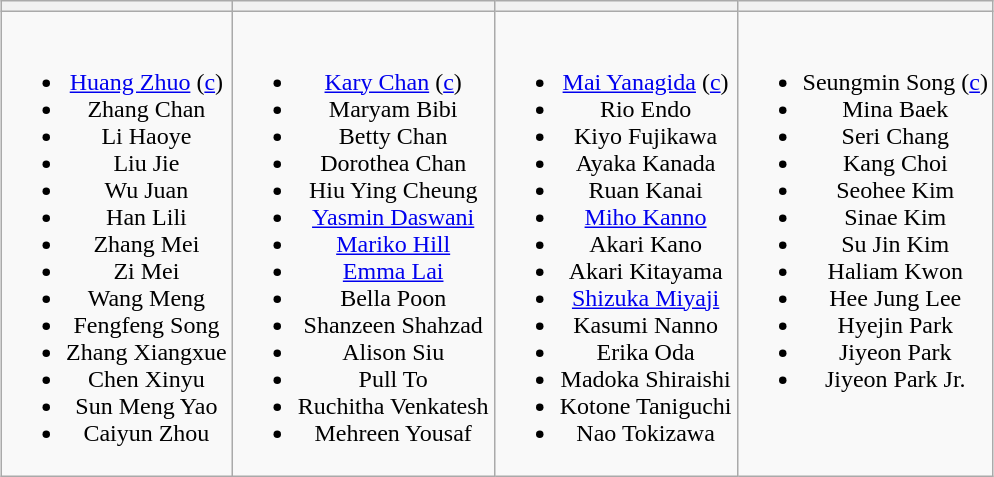<table class="wikitable" style="text-align:center; margin:auto">
<tr>
<th></th>
<th></th>
<th></th>
<th></th>
</tr>
<tr style="vertical-align:top">
<td><br><ul><li><a href='#'>Huang Zhuo</a> (<a href='#'>c</a>)</li><li>Zhang Chan</li><li>Li Haoye</li><li>Liu Jie</li><li>Wu Juan</li><li>Han Lili</li><li>Zhang Mei</li><li>Zi Mei</li><li>Wang Meng</li><li>Fengfeng Song</li><li>Zhang Xiangxue</li><li>Chen Xinyu</li><li>Sun Meng Yao</li><li>Caiyun Zhou</li></ul></td>
<td><br><ul><li><a href='#'>Kary Chan</a> (<a href='#'>c</a>)</li><li>Maryam Bibi</li><li>Betty Chan</li><li>Dorothea Chan</li><li>Hiu Ying Cheung</li><li><a href='#'>Yasmin Daswani</a></li><li><a href='#'>Mariko Hill</a></li><li><a href='#'>Emma Lai</a></li><li>Bella Poon</li><li>Shanzeen Shahzad</li><li>Alison Siu</li><li>Pull To</li><li>Ruchitha Venkatesh</li><li>Mehreen Yousaf</li></ul></td>
<td><br><ul><li><a href='#'>Mai Yanagida</a> (<a href='#'>c</a>)</li><li>Rio Endo</li><li>Kiyo Fujikawa</li><li>Ayaka Kanada</li><li>Ruan Kanai</li><li><a href='#'>Miho Kanno</a></li><li>Akari Kano</li><li>Akari Kitayama</li><li><a href='#'>Shizuka Miyaji</a></li><li>Kasumi Nanno</li><li>Erika Oda</li><li>Madoka Shiraishi</li><li>Kotone Taniguchi</li><li>Nao Tokizawa</li></ul></td>
<td><br><ul><li>Seungmin Song (<a href='#'>c</a>)</li><li>Mina Baek</li><li>Seri Chang</li><li>Kang Choi</li><li>Seohee Kim</li><li>Sinae Kim</li><li>Su Jin Kim</li><li>Haliam Kwon</li><li>Hee Jung Lee</li><li>Hyejin Park</li><li>Jiyeon Park</li><li>Jiyeon Park Jr.</li></ul></td>
</tr>
</table>
